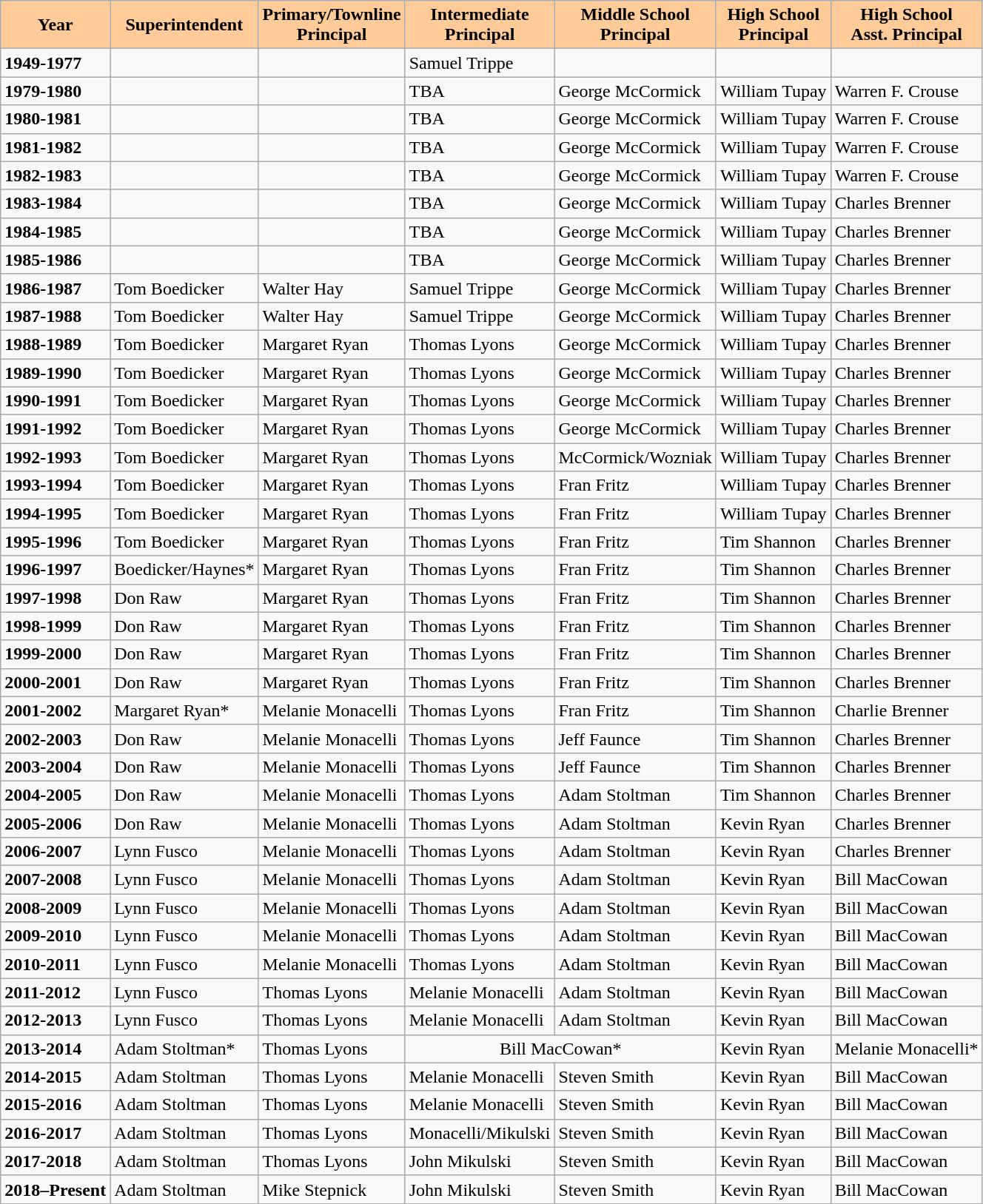<table class="wikitable">
<tr>
<th style="background:#FFCC99;">Year</th>
<th style="background:#FFCC99;">Superintendent</th>
<th style="background:#FFCC99;">Primary/Townline<br>Principal</th>
<th style="background:#FFCC99;">Intermediate<br>Principal</th>
<th style="background:#FFCC99;">Middle School<br>Principal</th>
<th style="background:#FFCC99;">High School<br>Principal</th>
<th style="background:#FFCC99;">High School<br>Asst. Principal</th>
</tr>
<tr>
<td><strong>1949-1977</strong></td>
<td></td>
<td></td>
<td>Samuel Trippe</td>
<td></td>
<td></td>
<td></td>
</tr>
<tr>
<td><strong>1979-1980</strong></td>
<td></td>
<td></td>
<td>TBA</td>
<td>George McCormick</td>
<td>William Tupay</td>
<td>Warren F. Crouse</td>
</tr>
<tr>
<td><strong>1980-1981</strong></td>
<td></td>
<td></td>
<td>TBA</td>
<td>George McCormick</td>
<td>William Tupay</td>
<td>Warren F. Crouse</td>
</tr>
<tr>
<td><strong>1981-1982</strong></td>
<td></td>
<td></td>
<td>TBA</td>
<td>George McCormick</td>
<td>William Tupay</td>
<td>Warren F. Crouse</td>
</tr>
<tr>
<td><strong>1982-1983</strong></td>
<td></td>
<td></td>
<td>TBA</td>
<td>George McCormick</td>
<td>William Tupay</td>
<td>Warren F. Crouse</td>
</tr>
<tr>
<td><strong>1983-1984</strong></td>
<td></td>
<td></td>
<td>TBA</td>
<td>George McCormick</td>
<td>William Tupay</td>
<td>Charles Brenner</td>
</tr>
<tr>
<td><strong>1984-1985</strong></td>
<td></td>
<td></td>
<td>TBA</td>
<td>George McCormick</td>
<td>William Tupay</td>
<td>Charles Brenner</td>
</tr>
<tr>
<td><strong>1985-1986</strong></td>
<td></td>
<td></td>
<td>TBA</td>
<td>George McCormick</td>
<td>William Tupay</td>
<td>Charles Brenner</td>
</tr>
<tr>
<td><strong>1986-1987</strong></td>
<td>Tom Boedicker</td>
<td>Walter Hay</td>
<td>Samuel Trippe</td>
<td>George McCormick</td>
<td>William Tupay</td>
<td>Charles Brenner</td>
</tr>
<tr>
<td><strong>1987-1988</strong></td>
<td>Tom Boedicker</td>
<td>Walter Hay</td>
<td>Samuel Trippe</td>
<td>George McCormick</td>
<td>William Tupay</td>
<td>Charles Brenner</td>
</tr>
<tr>
<td><strong>1988-1989</strong></td>
<td>Tom Boedicker</td>
<td>Margaret Ryan</td>
<td>Thomas Lyons</td>
<td>George McCormick</td>
<td>William Tupay</td>
<td>Charles Brenner</td>
</tr>
<tr>
<td><strong>1989-1990</strong></td>
<td>Tom Boedicker</td>
<td>Margaret Ryan</td>
<td>Thomas Lyons</td>
<td>George McCormick</td>
<td>William Tupay</td>
<td>Charles Brenner</td>
</tr>
<tr>
<td><strong>1990-1991</strong></td>
<td>Tom Boedicker</td>
<td>Margaret Ryan</td>
<td>Thomas Lyons</td>
<td>George McCormick</td>
<td>William Tupay</td>
<td>Charles Brenner</td>
</tr>
<tr>
<td><strong>1991-1992</strong></td>
<td>Tom Boedicker</td>
<td>Margaret Ryan</td>
<td>Thomas Lyons</td>
<td>George McCormick</td>
<td>William Tupay</td>
<td>Charles Brenner</td>
</tr>
<tr>
<td><strong>1992-1993</strong></td>
<td>Tom Boedicker</td>
<td>Margaret Ryan</td>
<td>Thomas Lyons</td>
<td>McCormick/Wozniak</td>
<td>William Tupay</td>
<td>Charles Brenner</td>
</tr>
<tr>
<td><strong>1993-1994</strong></td>
<td>Tom Boedicker</td>
<td>Margaret Ryan</td>
<td>Thomas Lyons</td>
<td>Fran Fritz</td>
<td>William Tupay</td>
<td>Charles Brenner</td>
</tr>
<tr>
<td><strong>1994-1995</strong></td>
<td>Tom Boedicker</td>
<td>Margaret Ryan</td>
<td>Thomas Lyons</td>
<td>Fran Fritz</td>
<td>William Tupay</td>
<td>Charles Brenner</td>
</tr>
<tr>
<td><strong>1995-1996</strong></td>
<td>Tom Boedicker</td>
<td>Margaret Ryan</td>
<td>Thomas Lyons</td>
<td>Fran Fritz</td>
<td>Tim Shannon</td>
<td>Charles Brenner</td>
</tr>
<tr>
<td><strong>1996-1997</strong></td>
<td>Boedicker/Haynes*</td>
<td>Margaret Ryan</td>
<td>Thomas Lyons</td>
<td>Fran Fritz</td>
<td>Tim Shannon</td>
<td>Charles Brenner</td>
</tr>
<tr>
<td><strong>1997-1998</strong></td>
<td>Don Raw</td>
<td>Margaret Ryan</td>
<td>Thomas Lyons</td>
<td>Fran Fritz</td>
<td>Tim Shannon</td>
<td>Charles Brenner</td>
</tr>
<tr>
<td><strong>1998-1999</strong></td>
<td>Don Raw</td>
<td>Margaret Ryan</td>
<td>Thomas Lyons</td>
<td>Fran Fritz</td>
<td>Tim Shannon</td>
<td>Charles Brenner</td>
</tr>
<tr>
<td><strong>1999-2000</strong></td>
<td>Don Raw</td>
<td>Margaret Ryan</td>
<td>Thomas Lyons</td>
<td>Fran Fritz</td>
<td>Tim Shannon</td>
<td>Charles Brenner</td>
</tr>
<tr>
<td><strong>2000-2001</strong></td>
<td>Don Raw</td>
<td>Margaret Ryan</td>
<td>Thomas Lyons</td>
<td>Fran Fritz</td>
<td>Tim Shannon</td>
<td>Charles Brenner</td>
</tr>
<tr>
<td><strong>2001-2002</strong></td>
<td>Margaret Ryan*</td>
<td>Melanie Monacelli</td>
<td>Thomas Lyons</td>
<td>Fran Fritz</td>
<td>Tim Shannon</td>
<td>Charlie Brenner</td>
</tr>
<tr>
<td><strong>2002-2003</strong></td>
<td>Don Raw</td>
<td>Melanie Monacelli</td>
<td>Thomas Lyons</td>
<td>Jeff Faunce</td>
<td>Tim Shannon</td>
<td>Charles Brenner</td>
</tr>
<tr>
<td><strong>2003-2004</strong></td>
<td>Don Raw</td>
<td>Melanie Monacelli</td>
<td>Thomas Lyons</td>
<td>Jeff Faunce</td>
<td>Tim Shannon</td>
<td>Charles Brenner</td>
</tr>
<tr>
<td><strong>2004-2005</strong></td>
<td>Don Raw</td>
<td>Melanie Monacelli</td>
<td>Thomas Lyons</td>
<td>Adam Stoltman</td>
<td>Tim Shannon</td>
<td>Charles Brenner</td>
</tr>
<tr>
<td><strong>2005-2006</strong></td>
<td>Don Raw</td>
<td>Melanie Monacelli</td>
<td>Thomas Lyons</td>
<td>Adam Stoltman</td>
<td>Kevin Ryan</td>
<td>Charles Brenner</td>
</tr>
<tr>
<td><strong>2006-2007</strong></td>
<td>Lynn Fusco</td>
<td>Melanie Monacelli</td>
<td>Thomas Lyons</td>
<td>Adam Stoltman</td>
<td>Kevin Ryan</td>
<td>Charles Brenner</td>
</tr>
<tr>
<td><strong>2007-2008</strong></td>
<td>Lynn Fusco</td>
<td>Melanie Monacelli</td>
<td>Thomas Lyons</td>
<td>Adam Stoltman</td>
<td>Kevin Ryan</td>
<td>Bill MacCowan</td>
</tr>
<tr>
<td><strong>2008-2009</strong></td>
<td>Lynn Fusco</td>
<td>Melanie Monacelli</td>
<td>Thomas Lyons</td>
<td>Adam Stoltman</td>
<td>Kevin Ryan</td>
<td>Bill MacCowan</td>
</tr>
<tr>
<td><strong>2009-2010</strong></td>
<td>Lynn Fusco</td>
<td>Melanie Monacelli</td>
<td>Thomas Lyons</td>
<td>Adam Stoltman</td>
<td>Kevin Ryan</td>
<td>Bill MacCowan</td>
</tr>
<tr>
<td><strong>2010-2011</strong></td>
<td>Lynn Fusco</td>
<td>Melanie Monacelli</td>
<td>Thomas Lyons</td>
<td>Adam Stoltman</td>
<td>Kevin Ryan</td>
<td>Bill MacCowan</td>
</tr>
<tr>
<td><strong>2011-2012</strong></td>
<td>Lynn Fusco</td>
<td>Thomas Lyons</td>
<td>Melanie Monacelli</td>
<td>Adam Stoltman</td>
<td>Kevin Ryan</td>
<td>Bill MacCowan</td>
</tr>
<tr>
<td><strong>2012-2013</strong></td>
<td>Lynn Fusco</td>
<td>Thomas Lyons</td>
<td>Melanie Monacelli</td>
<td>Adam Stoltman</td>
<td>Kevin Ryan</td>
<td>Bill MacCowan</td>
</tr>
<tr>
<td><strong>2013-2014</strong></td>
<td>Adam Stoltman*</td>
<td>Thomas Lyons</td>
<td colspan=2 align="center">Bill MacCowan*</td>
<td>Kevin Ryan</td>
<td>Melanie Monacelli*</td>
</tr>
<tr>
<td><strong>2014-2015</strong></td>
<td>Adam Stoltman</td>
<td>Thomas Lyons</td>
<td>Melanie Monacelli</td>
<td>Steven Smith</td>
<td>Kevin Ryan</td>
<td>Bill MacCowan</td>
</tr>
<tr>
<td><strong>2015-2016</strong></td>
<td>Adam Stoltman</td>
<td>Thomas Lyons</td>
<td>Melanie Monacelli</td>
<td>Steven Smith</td>
<td>Kevin Ryan</td>
<td>Bill MacCowan</td>
</tr>
<tr>
<td><strong>2016-2017</strong></td>
<td>Adam Stoltman</td>
<td>Thomas Lyons</td>
<td>Monacelli/Mikulski</td>
<td>Steven Smith</td>
<td>Kevin Ryan</td>
<td>Bill MacCowan</td>
</tr>
<tr>
<td><strong>2017-2018</strong></td>
<td>Adam Stoltman</td>
<td>Thomas Lyons</td>
<td>John Mikulski</td>
<td>Steven Smith</td>
<td>Kevin Ryan</td>
<td>Bill MacCowan</td>
</tr>
<tr>
<td><strong>2018–Present</strong></td>
<td>Adam Stoltman</td>
<td>Mike Stepnick</td>
<td>John Mikulski</td>
<td>Steven Smith</td>
<td>Kevin Ryan</td>
<td>Bill MacCowan</td>
</tr>
</table>
